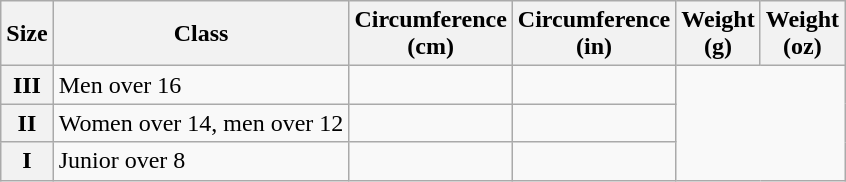<table class="wikitable">
<tr>
<th scope="column">Size</th>
<th scope="column">Class</th>
<th scope="column">Circumference <br> (cm)</th>
<th scope="column">Circumference <br> (in)</th>
<th scope="column">Weight <br> (g)</th>
<th scope="column">Weight <br> (oz)</th>
</tr>
<tr>
<th scope="row" style="text-align:center;">III</th>
<td>Men over 16</td>
<td></td>
<td></td>
</tr>
<tr>
<th scope="row" style="text-align:center;">II</th>
<td>Women over 14, men over 12</td>
<td></td>
<td></td>
</tr>
<tr>
<th scope="row" style="text-align:center;">I</th>
<td>Junior over 8</td>
<td></td>
<td></td>
</tr>
</table>
